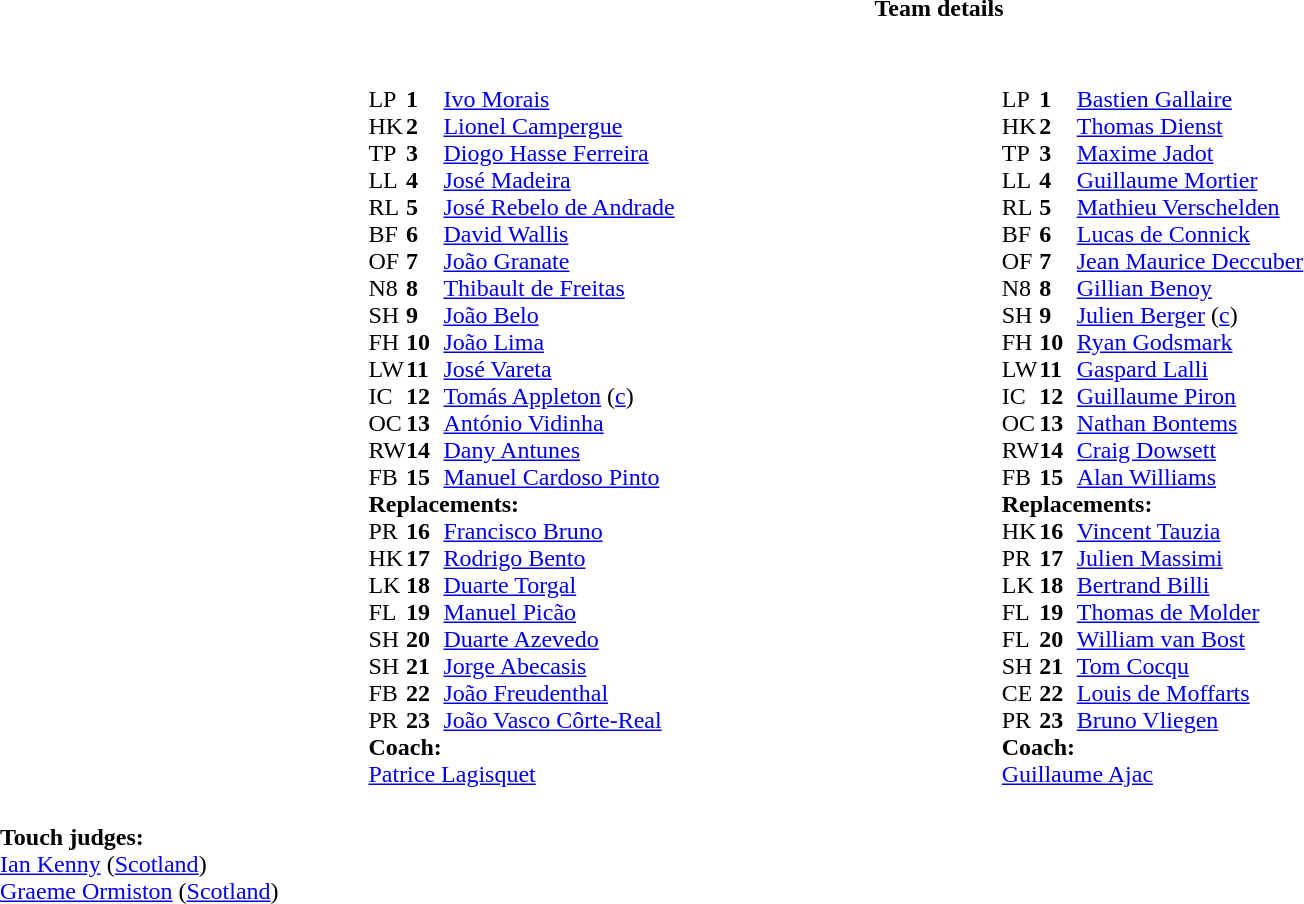<table border="0" width="100%" class="collapsible collapsed" style="text-align: center float:center">
<tr>
<th>Team details</th>
</tr>
<tr>
<td><br><table style="width:80%; horizontal-align: center; padding-left: 10em">
<tr>
<td></td>
<td style="vertical-align: top; width:40%"><br><table cellspacing="0" cellpadding="0">
<tr>
<th width="25"></th>
<th width="25"></th>
</tr>
<tr>
<td>LP</td>
<td><strong>1</strong></td>
<td><a href='#'>Ivo Morais</a></td>
<td></td>
<td></td>
</tr>
<tr>
<td>HK</td>
<td><strong>2</strong></td>
<td><a href='#'>Lionel Campergue</a></td>
<td></td>
</tr>
<tr>
<td>TP</td>
<td><strong>3</strong></td>
<td><a href='#'>Diogo Hasse Ferreira</a></td>
<td></td>
</tr>
<tr>
<td>LL</td>
<td><strong>4</strong></td>
<td><a href='#'>José Madeira</a></td>
<td></td>
</tr>
<tr>
<td>RL</td>
<td><strong>5</strong></td>
<td><a href='#'>José Rebelo de Andrade</a></td>
<td></td>
<td></td>
</tr>
<tr>
<td>BF</td>
<td><strong>6</strong></td>
<td><a href='#'>David Wallis</a></td>
<td></td>
</tr>
<tr>
<td>OF</td>
<td><strong>7</strong></td>
<td><a href='#'>João Granate</a></td>
<td></td>
</tr>
<tr>
<td>N8</td>
<td><strong>8</strong></td>
<td><a href='#'>Thibault de Freitas</a></td>
<td></td>
<td></td>
</tr>
<tr>
<td>SH</td>
<td><strong>9</strong></td>
<td><a href='#'>João Belo</a></td>
<td></td>
<td></td>
</tr>
<tr>
<td>FH</td>
<td><strong>10</strong></td>
<td><a href='#'>João Lima</a></td>
<td></td>
</tr>
<tr>
<td>LW</td>
<td><strong>11</strong></td>
<td><a href='#'>José Vareta</a></td>
<td></td>
<td></td>
</tr>
<tr>
<td>IC</td>
<td><strong>12</strong></td>
<td><a href='#'>Tomás Appleton</a> (<a href='#'>c</a>)</td>
<td></td>
</tr>
<tr>
<td>OC</td>
<td><strong>13</strong></td>
<td><a href='#'>António Vidinha</a></td>
<td></td>
</tr>
<tr>
<td>RW</td>
<td><strong>14</strong></td>
<td><a href='#'>Dany Antunes</a></td>
<td></td>
</tr>
<tr>
<td>FB</td>
<td><strong>15</strong></td>
<td><a href='#'>Manuel Cardoso Pinto</a></td>
<td></td>
</tr>
<tr>
<td colspan="4"><strong>Replacements:</strong></td>
</tr>
<tr>
<td>PR</td>
<td><strong>16</strong></td>
<td><a href='#'>Francisco Bruno</a></td>
<td></td>
<td></td>
</tr>
<tr>
<td>HK</td>
<td><strong>17</strong></td>
<td><a href='#'>Rodrigo Bento</a></td>
<td></td>
</tr>
<tr>
<td>LK</td>
<td><strong>18</strong></td>
<td><a href='#'>Duarte Torgal</a></td>
<td></td>
<td></td>
</tr>
<tr>
<td>FL</td>
<td><strong>19</strong></td>
<td><a href='#'>Manuel Picão</a></td>
<td></td>
<td></td>
</tr>
<tr>
<td>SH</td>
<td><strong>20</strong></td>
<td><a href='#'>Duarte Azevedo</a></td>
<td></td>
<td></td>
</tr>
<tr>
<td>SH</td>
<td><strong>21</strong></td>
<td><a href='#'>Jorge Abecasis</a></td>
<td></td>
</tr>
<tr>
<td>FB</td>
<td><strong>22</strong></td>
<td><a href='#'>João Freudenthal</a></td>
<td></td>
<td></td>
</tr>
<tr>
<td>PR</td>
<td><strong>23</strong></td>
<td><a href='#'>João Vasco Côrte-Real</a></td>
<td></td>
</tr>
<tr>
<td colspan="4"><strong>Coach:</strong></td>
</tr>
<tr>
<td colspan="4"><a href='#'>Patrice Lagisquet</a></td>
</tr>
</table>
</td>
<td style="vertical-align:top"></td>
<td style="vertical-align: top; width:40%"><br><table cellspacing="0" cellpadding="0">
<tr>
<th width="25"></th>
<th width="25"></th>
</tr>
<tr>
<td>LP</td>
<td><strong>1</strong></td>
<td><a href='#'>Bastien Gallaire</a></td>
<td></td>
<td></td>
</tr>
<tr>
<td>HK</td>
<td><strong>2</strong></td>
<td><a href='#'>Thomas Dienst</a></td>
<td></td>
<td></td>
</tr>
<tr>
<td>TP</td>
<td><strong>3</strong></td>
<td><a href='#'>Maxime Jadot</a></td>
<td></td>
<td></td>
</tr>
<tr>
<td>LL</td>
<td><strong>4</strong></td>
<td><a href='#'>Guillaume Mortier</a></td>
<td></td>
<td></td>
</tr>
<tr>
<td>RL</td>
<td><strong>5</strong></td>
<td><a href='#'>Mathieu Verschelden</a></td>
<td></td>
<td></td>
</tr>
<tr>
<td>BF</td>
<td><strong>6</strong></td>
<td><a href='#'>Lucas de Connick</a></td>
<td></td>
</tr>
<tr>
<td>OF</td>
<td><strong>7</strong></td>
<td><a href='#'>Jean Maurice Deccuber</a></td>
<td></td>
<td></td>
</tr>
<tr>
<td>N8</td>
<td><strong>8</strong></td>
<td><a href='#'>Gillian Benoy</a></td>
<td></td>
</tr>
<tr>
<td>SH</td>
<td><strong>9</strong></td>
<td><a href='#'>Julien Berger</a> (<a href='#'>c</a>)</td>
<td></td>
<td></td>
</tr>
<tr>
<td>FH</td>
<td><strong>10</strong></td>
<td><a href='#'>Ryan Godsmark</a></td>
<td></td>
</tr>
<tr>
<td>LW</td>
<td><strong>11</strong></td>
<td><a href='#'>Gaspard Lalli</a></td>
<td></td>
</tr>
<tr>
<td>IC</td>
<td><strong>12</strong></td>
<td><a href='#'>Guillaume Piron</a></td>
<td></td>
<td></td>
</tr>
<tr>
<td>OC</td>
<td><strong>13</strong></td>
<td><a href='#'>Nathan Bontems</a></td>
<td></td>
</tr>
<tr>
<td>RW</td>
<td><strong>14</strong></td>
<td><a href='#'>Craig Dowsett</a></td>
<td></td>
</tr>
<tr>
<td>FB</td>
<td><strong>15</strong></td>
<td><a href='#'>Alan Williams</a></td>
<td></td>
</tr>
<tr>
<td colspan="4"><strong>Replacements:</strong></td>
</tr>
<tr>
<td>HK</td>
<td><strong>16</strong></td>
<td><a href='#'>Vincent Tauzia</a></td>
<td></td>
<td></td>
</tr>
<tr>
<td>PR</td>
<td><strong>17</strong></td>
<td><a href='#'>Julien Massimi</a></td>
<td></td>
<td></td>
</tr>
<tr>
<td>LK</td>
<td><strong>18</strong></td>
<td><a href='#'>Bertrand Billi</a></td>
<td></td>
<td></td>
</tr>
<tr>
<td>FL</td>
<td><strong>19</strong></td>
<td><a href='#'>Thomas de Molder</a></td>
<td></td>
<td></td>
</tr>
<tr>
<td>FL</td>
<td><strong>20</strong></td>
<td><a href='#'>William van Bost</a></td>
<td></td>
<td></td>
</tr>
<tr>
<td>SH</td>
<td><strong>21</strong></td>
<td><a href='#'>Tom Cocqu</a></td>
<td></td>
<td></td>
</tr>
<tr>
<td>CE</td>
<td><strong>22</strong></td>
<td><a href='#'>Louis de Moffarts</a></td>
<td></td>
<td></td>
</tr>
<tr>
<td>PR</td>
<td><strong>23</strong></td>
<td><a href='#'>Bruno Vliegen</a></td>
<td></td>
<td></td>
</tr>
<tr>
<td colspan="4"><strong>Coach:</strong></td>
</tr>
<tr>
<td colspan="4"><a href='#'>Guillaume Ajac</a></td>
</tr>
</table>
</td>
</tr>
</table>
<table style="width:100%">
<tr>
<td><br><strong>Touch judges:</strong>
<br><a href='#'>Ian Kenny</a> (<a href='#'>Scotland</a>)
<br><a href='#'>Graeme Ormiston</a> (<a href='#'>Scotland</a>)</td>
</tr>
</table>
</td>
</tr>
</table>
